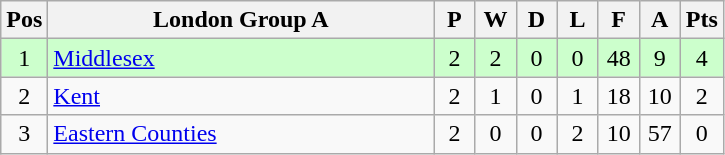<table class="wikitable" style="font-size: 100%">
<tr>
<th width=20>Pos</th>
<th width=250>London Group A</th>
<th width=20>P</th>
<th width=20>W</th>
<th width=20>D</th>
<th width=20>L</th>
<th width=20>F</th>
<th width=20>A</th>
<th width=20>Pts</th>
</tr>
<tr align=center style="background: #CCFFCC;">
<td>1</td>
<td align="left"><a href='#'>Middlesex</a></td>
<td>2</td>
<td>2</td>
<td>0</td>
<td>0</td>
<td>48</td>
<td>9</td>
<td>4</td>
</tr>
<tr align=center>
<td>2</td>
<td align="left"><a href='#'>Kent</a></td>
<td>2</td>
<td>1</td>
<td>0</td>
<td>1</td>
<td>18</td>
<td>10</td>
<td>2</td>
</tr>
<tr align=center>
<td>3</td>
<td align="left"><a href='#'>Eastern Counties</a></td>
<td>2</td>
<td>0</td>
<td>0</td>
<td>2</td>
<td>10</td>
<td>57</td>
<td>0</td>
</tr>
</table>
